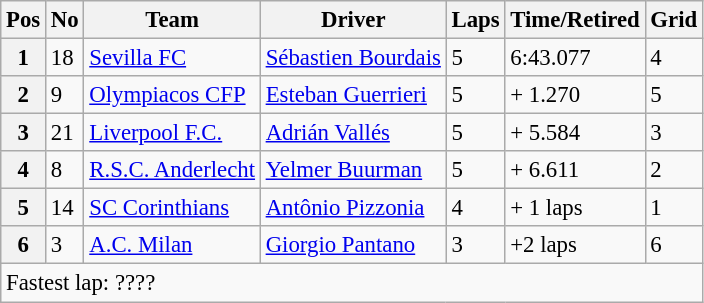<table class="wikitable" style="font-size: 95%">
<tr>
<th>Pos</th>
<th>No</th>
<th>Team</th>
<th>Driver</th>
<th>Laps</th>
<th>Time/Retired</th>
<th>Grid</th>
</tr>
<tr>
<th>1</th>
<td>18</td>
<td> <a href='#'>Sevilla FC</a></td>
<td> <a href='#'>Sébastien Bourdais</a></td>
<td>5</td>
<td>6:43.077</td>
<td>4</td>
</tr>
<tr>
<th>2</th>
<td>9</td>
<td> <a href='#'>Olympiacos CFP</a></td>
<td> <a href='#'>Esteban Guerrieri</a></td>
<td>5</td>
<td>+ 1.270</td>
<td>5</td>
</tr>
<tr>
<th>3</th>
<td>21</td>
<td> <a href='#'>Liverpool F.C.</a></td>
<td> <a href='#'>Adrián Vallés</a></td>
<td>5</td>
<td>+ 5.584</td>
<td>3</td>
</tr>
<tr>
<th>4</th>
<td>8</td>
<td> <a href='#'>R.S.C. Anderlecht</a></td>
<td> <a href='#'>Yelmer Buurman</a></td>
<td>5</td>
<td>+ 6.611</td>
<td>2</td>
</tr>
<tr>
<th>5</th>
<td>14</td>
<td> <a href='#'>SC Corinthians</a></td>
<td> <a href='#'>Antônio Pizzonia</a></td>
<td>4</td>
<td>+ 1 laps</td>
<td>1</td>
</tr>
<tr>
<th>6</th>
<td>3</td>
<td> <a href='#'>A.C. Milan</a></td>
<td> <a href='#'>Giorgio Pantano</a></td>
<td>3</td>
<td>+2 laps</td>
<td>6</td>
</tr>
<tr>
<td colspan=8>Fastest lap: ????</td>
</tr>
</table>
